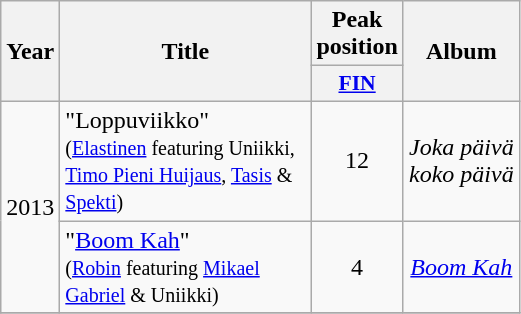<table class="wikitable">
<tr>
<th align="center" rowspan="2" width="10">Year</th>
<th align="center" rowspan="2" width="160">Title</th>
<th align="center" colspan="1" width="20">Peak position</th>
<th align="center" rowspan="2" width="70">Album</th>
</tr>
<tr>
<th scope="col" style="width:3em;font-size:90%;"><a href='#'>FIN</a><br></th>
</tr>
<tr>
<td style="text-align:center;" rowspan=2>2013</td>
<td>"Loppuviikko"<br><small>(<a href='#'>Elastinen</a> featuring Uniikki, <br><a href='#'>Timo Pieni Huijaus</a>, <a href='#'>Tasis</a> & <a href='#'>Spekti</a>)</small></td>
<td style="text-align:center;">12</td>
<td style="text-align:center;"><em>Joka päivä koko päivä</em></td>
</tr>
<tr>
<td>"<a href='#'>Boom Kah</a>"<br><small>(<a href='#'>Robin</a> featuring <a href='#'>Mikael Gabriel</a> & Uniikki)</small></td>
<td style="text-align:center;">4</td>
<td style="text-align:center;"><em><a href='#'>Boom Kah</a></em></td>
</tr>
<tr>
</tr>
</table>
